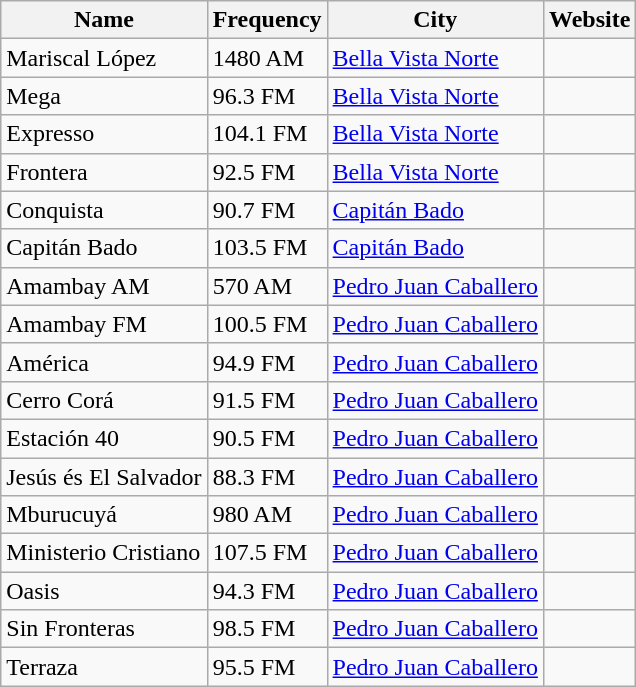<table class="wikitable sortable">
<tr>
<th>Name</th>
<th>Frequency</th>
<th>City</th>
<th>Website</th>
</tr>
<tr>
<td>Mariscal López</td>
<td>1480 AM</td>
<td><a href='#'>Bella Vista Norte</a></td>
<td></td>
</tr>
<tr>
<td>Mega</td>
<td>96.3 FM</td>
<td><a href='#'>Bella Vista Norte</a></td>
<td></td>
</tr>
<tr>
<td>Expresso</td>
<td>104.1 FM</td>
<td><a href='#'>Bella Vista Norte</a></td>
<td></td>
</tr>
<tr>
<td>Frontera</td>
<td>92.5 FM</td>
<td><a href='#'>Bella Vista Norte</a></td>
<td></td>
</tr>
<tr>
<td>Conquista</td>
<td>90.7 FM</td>
<td><a href='#'>Capitán Bado</a></td>
<td></td>
</tr>
<tr>
<td>Capitán Bado</td>
<td>103.5 FM</td>
<td><a href='#'>Capitán Bado</a></td>
<td></td>
</tr>
<tr>
<td>Amambay AM</td>
<td>570 AM</td>
<td><a href='#'>Pedro Juan Caballero</a></td>
<td></td>
</tr>
<tr>
<td>Amambay FM</td>
<td>100.5 FM</td>
<td><a href='#'>Pedro Juan Caballero</a></td>
<td></td>
</tr>
<tr>
<td>América</td>
<td>94.9 FM</td>
<td><a href='#'>Pedro Juan Caballero</a></td>
<td></td>
</tr>
<tr>
<td>Cerro Corá</td>
<td>91.5 FM</td>
<td><a href='#'>Pedro Juan Caballero</a></td>
<td></td>
</tr>
<tr>
<td>Estación 40</td>
<td>90.5 FM</td>
<td><a href='#'>Pedro Juan Caballero</a></td>
<td> </td>
</tr>
<tr>
<td>Jesús és El Salvador</td>
<td>88.3 FM</td>
<td><a href='#'>Pedro Juan Caballero</a></td>
<td></td>
</tr>
<tr>
<td>Mburucuyá</td>
<td>980 AM</td>
<td><a href='#'>Pedro Juan Caballero</a></td>
<td></td>
</tr>
<tr>
<td>Ministerio Cristiano</td>
<td>107.5 FM</td>
<td><a href='#'>Pedro Juan Caballero</a></td>
<td></td>
</tr>
<tr>
<td>Oasis</td>
<td>94.3 FM</td>
<td><a href='#'>Pedro Juan Caballero</a></td>
<td></td>
</tr>
<tr>
<td>Sin Fronteras</td>
<td>98.5 FM</td>
<td><a href='#'>Pedro Juan Caballero</a></td>
<td></td>
</tr>
<tr>
<td>Terraza</td>
<td>95.5 FM</td>
<td><a href='#'>Pedro Juan Caballero</a></td>
<td></td>
</tr>
</table>
